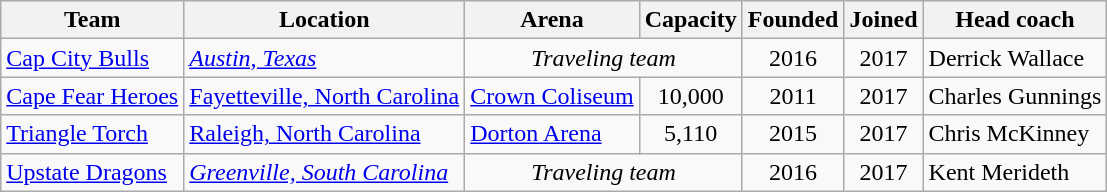<table class="wikitable" style="text-align:left">
<tr>
<th>Team</th>
<th>Location</th>
<th>Arena</th>
<th>Capacity</th>
<th>Founded</th>
<th>Joined</th>
<th>Head coach</th>
</tr>
<tr>
<td><a href='#'>Cap City Bulls</a></td>
<td><em><a href='#'>Austin, Texas</a></em></td>
<td colspan=2; align=center><em>Traveling team</em></td>
<td align=center>2016</td>
<td align=center>2017</td>
<td>Derrick Wallace</td>
</tr>
<tr>
<td><a href='#'>Cape Fear Heroes</a></td>
<td><a href='#'>Fayetteville, North Carolina</a></td>
<td><a href='#'>Crown Coliseum</a></td>
<td align=center>10,000</td>
<td align=center>2011</td>
<td align=center>2017</td>
<td>Charles Gunnings</td>
</tr>
<tr>
<td><a href='#'>Triangle Torch</a></td>
<td><a href='#'>Raleigh, North Carolina</a></td>
<td><a href='#'>Dorton Arena</a></td>
<td align=center>5,110</td>
<td align=center>2015</td>
<td align=center>2017</td>
<td>Chris McKinney</td>
</tr>
<tr>
<td><a href='#'>Upstate Dragons</a></td>
<td><em><a href='#'>Greenville, South Carolina</a></em></td>
<td colspan=2; align=center><em>Traveling team</em></td>
<td align=center>2016</td>
<td align=center>2017</td>
<td>Kent Merideth</td>
</tr>
</table>
